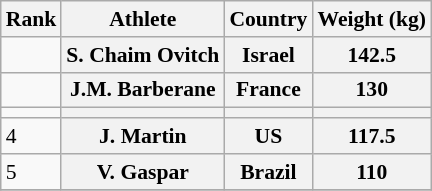<table class="wikitable sortable" style="font-size:90%">
<tr>
<th>Rank</th>
<th>Athlete</th>
<th>Country</th>
<th>Weight (kg)</th>
</tr>
<tr>
<td></td>
<th>S. Chaim Ovitch</th>
<th>Israel</th>
<th>142.5</th>
</tr>
<tr>
<td></td>
<th>J.M. Barberane</th>
<th>France</th>
<th>130</th>
</tr>
<tr>
<td></td>
<th></th>
<th></th>
<th></th>
</tr>
<tr>
<td>4</td>
<th>J. Martin</th>
<th>US</th>
<th>117.5</th>
</tr>
<tr>
<td>5</td>
<th>V. Gaspar</th>
<th>Brazil</th>
<th>110</th>
</tr>
<tr>
</tr>
</table>
